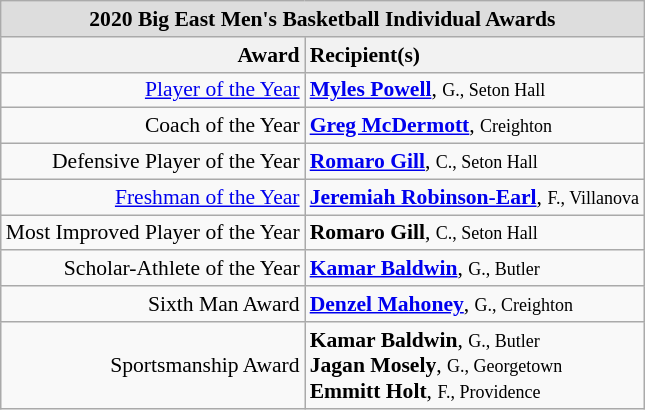<table class="wikitable" style="white-space:nowrap; font-size:90%;">
<tr>
<td colspan="7" style="text-align:center; background:#ddd;"><strong>2020 Big East Men's Basketball Individual Awards</strong></td>
</tr>
<tr>
<th style="text-align:right;">Award</th>
<th style="text-align:left;">Recipient(s)</th>
</tr>
<tr>
<td style="text-align:right;"><a href='#'>Player of the Year</a></td>
<td style="text-align:left;"><strong><a href='#'>Myles Powell</a></strong>, <small>G., Seton Hall</small><br></td>
</tr>
<tr>
<td style="text-align:right;">Coach of the Year</td>
<td style="text-align:left;"><strong><a href='#'>Greg McDermott</a></strong>, <small>Creighton</small><br></td>
</tr>
<tr>
<td style="text-align:right;">Defensive Player of the Year</td>
<td style="text-align:left;"><strong><a href='#'>Romaro Gill</a></strong>, <small>C., Seton Hall</small><br></td>
</tr>
<tr>
<td style="text-align:right;"><a href='#'>Freshman of the Year</a></td>
<td style="text-align:left;"><strong><a href='#'>Jeremiah Robinson-Earl</a></strong>, <small>F., Villanova</small><br></td>
</tr>
<tr>
<td style="text-align:right;">Most Improved Player of the Year</td>
<td style="text-align:left;"><strong>Romaro Gill</strong>, <small>C., Seton Hall</small><br></td>
</tr>
<tr>
<td style="text-align:right;">Scholar-Athlete of the Year</td>
<td style="text-align:left;"><strong><a href='#'>Kamar Baldwin</a></strong>, <small>G., Butler</small><br></td>
</tr>
<tr>
<td style="text-align:right;">Sixth Man Award</td>
<td style="text-align:left;"><strong><a href='#'>Denzel Mahoney</a></strong>, <small>G., Creighton</small><br></td>
</tr>
<tr>
<td style="text-align:right;">Sportsmanship Award</td>
<td style="text-align:left;"><strong>Kamar Baldwin</strong>, <small>G., Butler</small><br><strong>Jagan Mosely</strong>, <small>G., Georgetown</small><br><strong>Emmitt Holt</strong>, <small>F., Providence</small><br></td>
</tr>
</table>
